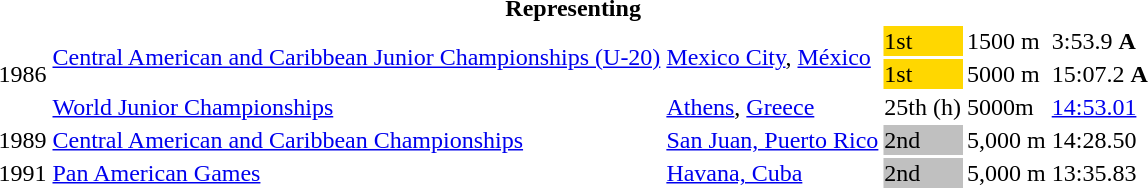<table>
<tr>
<th colspan="6">Representing </th>
</tr>
<tr>
<td rowspan = "3">1986</td>
<td rowspan = "2"><a href='#'>Central American and Caribbean Junior Championships (U-20)</a></td>
<td rowspan = "2"><a href='#'>Mexico City</a>, <a href='#'>México</a></td>
<td bgcolor=gold>1st</td>
<td>1500 m</td>
<td>3:53.9 <strong>A</strong></td>
</tr>
<tr>
<td bgcolor=gold>1st</td>
<td>5000 m</td>
<td>15:07.2 <strong>A</strong></td>
</tr>
<tr>
<td><a href='#'>World Junior Championships</a></td>
<td><a href='#'>Athens</a>, <a href='#'>Greece</a></td>
<td>25th (h)</td>
<td>5000m</td>
<td><a href='#'>14:53.01</a></td>
</tr>
<tr>
<td>1989</td>
<td><a href='#'>Central American and Caribbean Championships</a></td>
<td><a href='#'>San Juan, Puerto Rico</a></td>
<td bgcolor="silver">2nd</td>
<td>5,000 m</td>
<td>14:28.50</td>
</tr>
<tr>
<td>1991</td>
<td><a href='#'>Pan American Games</a></td>
<td><a href='#'>Havana, Cuba</a></td>
<td bgcolor="silver">2nd</td>
<td>5,000 m</td>
<td>13:35.83</td>
</tr>
</table>
